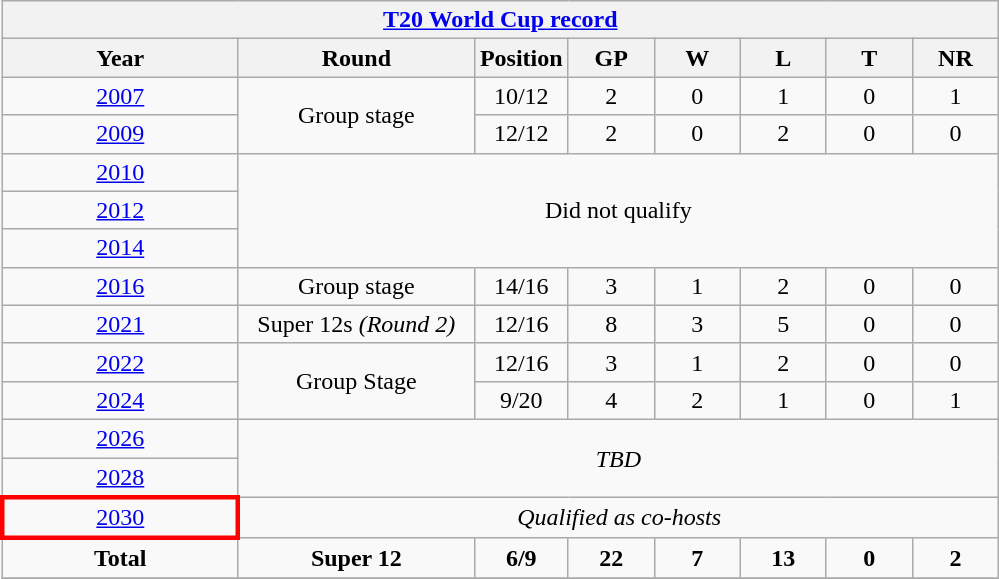<table class="wikitable" style="text-align: center; width=900px;">
<tr>
<th colspan="8"><a href='#'>T20 World Cup record</a></th>
</tr>
<tr>
<th width=150>Year</th>
<th width=150>Round</th>
<th width=50>Position</th>
<th width=50>GP</th>
<th width=50>W</th>
<th width=50>L</th>
<th width=50>T</th>
<th width=50>NR</th>
</tr>
<tr>
<td> <a href='#'>2007</a></td>
<td rowspan=2>Group stage</td>
<td>10/12</td>
<td>2</td>
<td>0</td>
<td>1</td>
<td>0</td>
<td>1</td>
</tr>
<tr>
<td> <a href='#'>2009</a></td>
<td>12/12</td>
<td>2</td>
<td>0</td>
<td>2</td>
<td>0</td>
<td>0</td>
</tr>
<tr>
<td> <a href='#'>2010</a></td>
<td colspan="7" rowspan="3">Did not qualify</td>
</tr>
<tr>
<td> <a href='#'>2012</a></td>
</tr>
<tr>
<td> <a href='#'>2014</a></td>
</tr>
<tr>
<td> <a href='#'>2016</a></td>
<td>Group stage</td>
<td>14/16</td>
<td>3</td>
<td>1</td>
<td>2</td>
<td>0</td>
<td>0</td>
</tr>
<tr>
<td>  <a href='#'>2021</a></td>
<td>Super 12s <em>(Round 2)</em></td>
<td>12/16</td>
<td>8</td>
<td>3</td>
<td>5</td>
<td>0</td>
<td>0</td>
</tr>
<tr>
<td> <a href='#'>2022</a></td>
<td rowspan=2>Group Stage</td>
<td>12/16</td>
<td>3</td>
<td>1</td>
<td>2</td>
<td>0</td>
<td>0</td>
</tr>
<tr>
<td>  <a href='#'>2024</a></td>
<td>9/20</td>
<td>4</td>
<td>2</td>
<td>1</td>
<td>0</td>
<td>1</td>
</tr>
<tr>
<td>  <a href='#'>2026</a></td>
<td colspan="7" rowspan="2"><em>TBD</em></td>
</tr>
<tr>
<td> <a href='#'>2028</a></td>
</tr>
<tr>
<td style="border: 3px solid red">    <a href='#'>2030</a></td>
<td colspan="7"><em>Qualified as co-hosts</em></td>
</tr>
<tr>
<td><strong>Total</strong></td>
<td><strong>Super 12</strong></td>
<td><strong>6/9</strong></td>
<td><strong>22</strong></td>
<td><strong>7</strong></td>
<td><strong>13</strong></td>
<td><strong>0</strong></td>
<td><strong>2</strong></td>
</tr>
<tr>
</tr>
</table>
